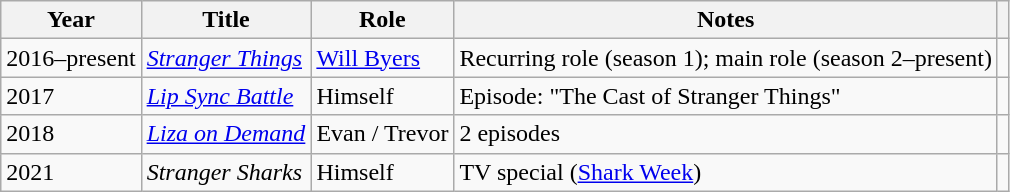<table class="wikitable sortable">
<tr>
<th scope="col">Year</th>
<th scope="col">Title</th>
<th scope="col">Role</th>
<th scope="col" class="unsortable">Notes</th>
<th scope="col" class="unsortable"></th>
</tr>
<tr>
<td>2016–present</td>
<td><em><a href='#'>Stranger Things</a></em></td>
<td><a href='#'>Will Byers</a></td>
<td>Recurring role (season 1); main role (season 2–present)</td>
<td></td>
</tr>
<tr>
<td>2017</td>
<td><em><a href='#'>Lip Sync Battle</a></em></td>
<td>Himself</td>
<td>Episode: "The Cast of Stranger Things"</td>
<td></td>
</tr>
<tr>
<td>2018</td>
<td><em><a href='#'>Liza on Demand</a></em></td>
<td>Evan / Trevor</td>
<td>2 episodes</td>
<td></td>
</tr>
<tr>
<td>2021</td>
<td><em>Stranger Sharks</em></td>
<td>Himself</td>
<td>TV special (<a href='#'>Shark Week</a>)</td>
<td></td>
</tr>
</table>
